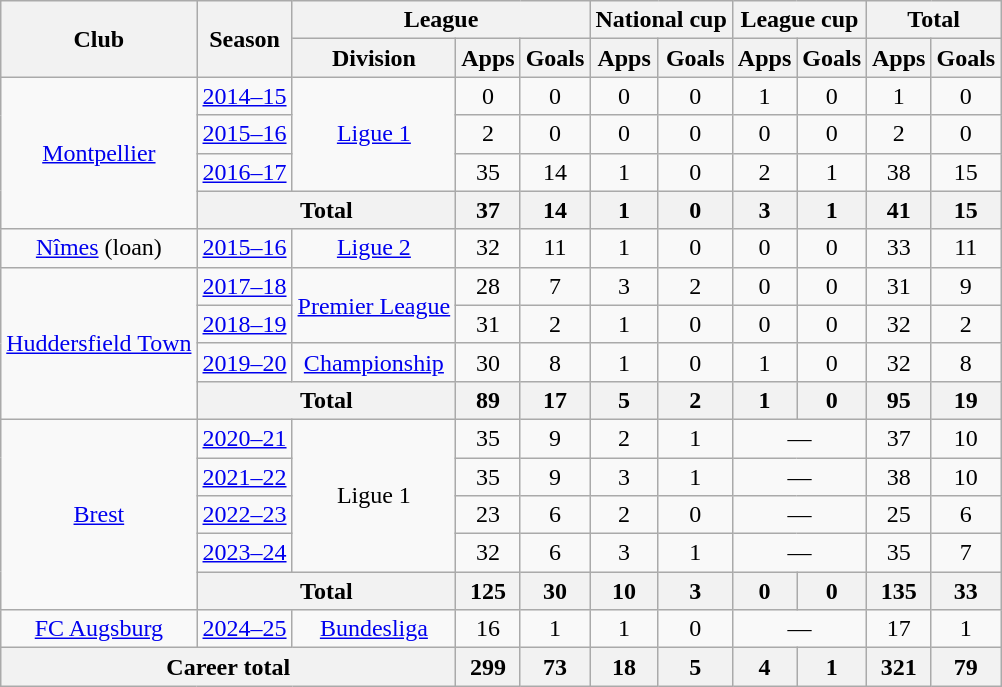<table class="wikitable" style="text-align: center">
<tr>
<th rowspan="2">Club</th>
<th rowspan="2">Season</th>
<th colspan="3">League</th>
<th colspan="2">National cup</th>
<th colspan="2">League cup</th>
<th colspan="2">Total</th>
</tr>
<tr>
<th>Division</th>
<th>Apps</th>
<th>Goals</th>
<th>Apps</th>
<th>Goals</th>
<th>Apps</th>
<th>Goals</th>
<th>Apps</th>
<th>Goals</th>
</tr>
<tr>
<td rowspan="4"><a href='#'>Montpellier</a></td>
<td><a href='#'>2014–15</a></td>
<td rowspan="3"><a href='#'>Ligue 1</a></td>
<td>0</td>
<td>0</td>
<td>0</td>
<td>0</td>
<td>1</td>
<td>0</td>
<td>1</td>
<td>0</td>
</tr>
<tr>
<td><a href='#'>2015–16</a></td>
<td>2</td>
<td>0</td>
<td>0</td>
<td>0</td>
<td>0</td>
<td>0</td>
<td>2</td>
<td>0</td>
</tr>
<tr>
<td><a href='#'>2016–17</a></td>
<td>35</td>
<td>14</td>
<td>1</td>
<td>0</td>
<td>2</td>
<td>1</td>
<td>38</td>
<td>15</td>
</tr>
<tr>
<th colspan="2">Total</th>
<th>37</th>
<th>14</th>
<th>1</th>
<th>0</th>
<th>3</th>
<th>1</th>
<th>41</th>
<th>15</th>
</tr>
<tr>
<td><a href='#'>Nîmes</a> (loan)</td>
<td><a href='#'>2015–16</a></td>
<td><a href='#'>Ligue 2</a></td>
<td>32</td>
<td>11</td>
<td>1</td>
<td>0</td>
<td>0</td>
<td>0</td>
<td>33</td>
<td>11</td>
</tr>
<tr>
<td rowspan="4"><a href='#'>Huddersfield Town</a></td>
<td><a href='#'>2017–18</a></td>
<td rowspan="2"><a href='#'>Premier League</a></td>
<td>28</td>
<td>7</td>
<td>3</td>
<td>2</td>
<td>0</td>
<td>0</td>
<td>31</td>
<td>9</td>
</tr>
<tr>
<td><a href='#'>2018–19</a></td>
<td>31</td>
<td>2</td>
<td>1</td>
<td>0</td>
<td>0</td>
<td>0</td>
<td>32</td>
<td>2</td>
</tr>
<tr>
<td><a href='#'>2019–20</a></td>
<td><a href='#'>Championship</a></td>
<td>30</td>
<td>8</td>
<td>1</td>
<td>0</td>
<td>1</td>
<td>0</td>
<td>32</td>
<td>8</td>
</tr>
<tr>
<th colspan="2">Total</th>
<th>89</th>
<th>17</th>
<th>5</th>
<th>2</th>
<th>1</th>
<th>0</th>
<th>95</th>
<th>19</th>
</tr>
<tr>
<td rowspan="5"><a href='#'>Brest</a></td>
<td><a href='#'>2020–21</a></td>
<td rowspan="4">Ligue 1</td>
<td>35</td>
<td>9</td>
<td>2</td>
<td>1</td>
<td colspan="2">—</td>
<td>37</td>
<td>10</td>
</tr>
<tr>
<td><a href='#'>2021–22</a></td>
<td>35</td>
<td>9</td>
<td>3</td>
<td>1</td>
<td colspan="2">—</td>
<td>38</td>
<td>10</td>
</tr>
<tr>
<td><a href='#'>2022–23</a></td>
<td>23</td>
<td>6</td>
<td>2</td>
<td>0</td>
<td colspan="2">—</td>
<td>25</td>
<td>6</td>
</tr>
<tr>
<td><a href='#'>2023–24</a></td>
<td>32</td>
<td>6</td>
<td>3</td>
<td>1</td>
<td colspan="2">—</td>
<td>35</td>
<td>7</td>
</tr>
<tr>
<th colspan="2">Total</th>
<th>125</th>
<th>30</th>
<th>10</th>
<th>3</th>
<th>0</th>
<th>0</th>
<th>135</th>
<th>33</th>
</tr>
<tr>
<td><a href='#'>FC Augsburg</a></td>
<td><a href='#'>2024–25</a></td>
<td><a href='#'>Bundesliga</a></td>
<td>16</td>
<td>1</td>
<td>1</td>
<td>0</td>
<td colspan="2">—</td>
<td>17</td>
<td>1</td>
</tr>
<tr>
<th colspan="3">Career total</th>
<th>299</th>
<th>73</th>
<th>18</th>
<th>5</th>
<th>4</th>
<th>1</th>
<th>321</th>
<th>79</th>
</tr>
</table>
